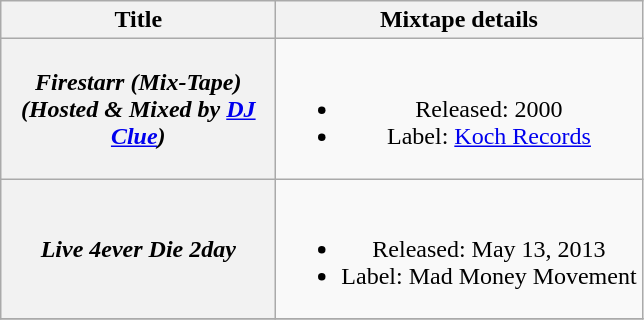<table class="wikitable plainrowheaders" style="text-align:center;">
<tr>
<th scope="col" style="width:11em;">Title</th>
<th scope="col">Mixtape details</th>
</tr>
<tr>
<th scope="row"><em>Firestarr (Mix-Tape) (Hosted & Mixed by <a href='#'>DJ Clue</a>)</em></th>
<td><br><ul><li>Released: 2000</li><li>Label: <a href='#'>Koch Records</a></li></ul></td>
</tr>
<tr>
<th scope="row"><em>Live 4ever Die 2day</em></th>
<td><br><ul><li>Released: May 13, 2013</li><li>Label: Mad Money Movement</li></ul></td>
</tr>
<tr>
</tr>
</table>
